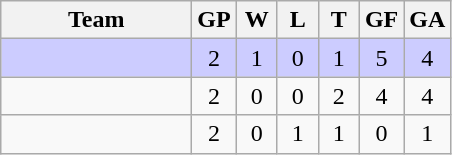<table class="wikitable" style="text-align:center">
<tr>
<th width="120">Team</th>
<th width="20">GP</th>
<th width="20">W</th>
<th width="20">L</th>
<th width="20">T</th>
<th width="20">GF</th>
<th width="20">GA</th>
</tr>
<tr bgcolor="#ccccff">
<td align=left></td>
<td>2</td>
<td>1</td>
<td>0</td>
<td>1</td>
<td>5</td>
<td>4</td>
</tr>
<tr align=center>
<td align=left></td>
<td>2</td>
<td>0</td>
<td>0</td>
<td>2</td>
<td>4</td>
<td>4</td>
</tr>
<tr align=center>
<td align=left></td>
<td>2</td>
<td>0</td>
<td>1</td>
<td>1</td>
<td>0</td>
<td>1</td>
</tr>
</table>
